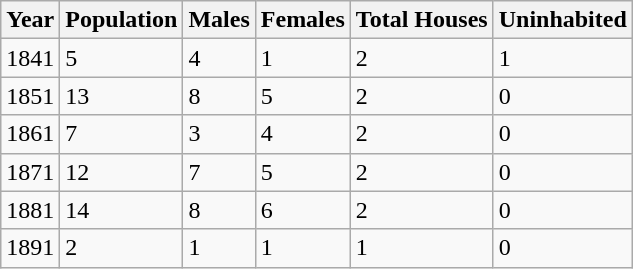<table class="wikitable">
<tr>
<th>Year</th>
<th>Population</th>
<th>Males</th>
<th>Females</th>
<th>Total Houses</th>
<th>Uninhabited</th>
</tr>
<tr>
<td>1841</td>
<td>5</td>
<td>4</td>
<td>1</td>
<td>2</td>
<td>1</td>
</tr>
<tr>
<td>1851</td>
<td>13</td>
<td>8</td>
<td>5</td>
<td>2</td>
<td>0</td>
</tr>
<tr>
<td>1861</td>
<td>7</td>
<td>3</td>
<td>4</td>
<td>2</td>
<td>0</td>
</tr>
<tr>
<td>1871</td>
<td>12</td>
<td>7</td>
<td>5</td>
<td>2</td>
<td>0</td>
</tr>
<tr>
<td>1881</td>
<td>14</td>
<td>8</td>
<td>6</td>
<td>2</td>
<td>0</td>
</tr>
<tr>
<td>1891</td>
<td>2</td>
<td>1</td>
<td>1</td>
<td>1</td>
<td>0</td>
</tr>
</table>
